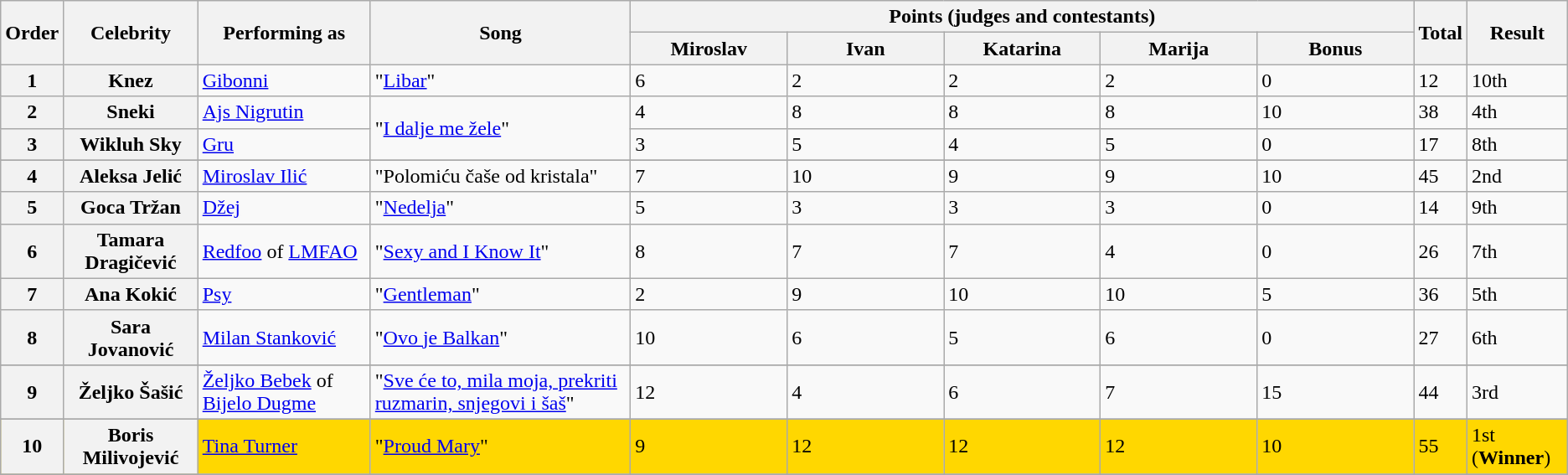<table class=wikitable>
<tr>
<th rowspan="2">Order</th>
<th rowspan="2">Celebrity</th>
<th rowspan="2">Performing as</th>
<th rowspan="2">Song</th>
<th colspan="5" style="width:50%;">Points (judges and contestants)</th>
<th rowspan="2">Total</th>
<th rowspan="2">Result</th>
</tr>
<tr>
<th style="width:10%;">Miroslav</th>
<th style="width:10%;">Ivan</th>
<th style="width:10%;">Katarina</th>
<th style="width:10%;">Marija</th>
<th style="width:10%;">Bonus</th>
</tr>
<tr>
<th scope="row">1</th>
<th scope="row">Knez</th>
<td><a href='#'>Gibonni</a></td>
<td>"<a href='#'>Libar</a>"</td>
<td>6</td>
<td>2</td>
<td>2</td>
<td>2</td>
<td>0</td>
<td>12</td>
<td>10th</td>
</tr>
<tr>
<th scope="row">2</th>
<th scope="row">Sneki</th>
<td><a href='#'>Ajs Nigrutin</a></td>
<td rowspan="2">"<a href='#'>I dalje me žele</a>" </td>
<td>4</td>
<td>8</td>
<td>8</td>
<td>8</td>
<td>10</td>
<td>38</td>
<td>4th</td>
</tr>
<tr>
<th scope="row">3</th>
<th scope="row">Wikluh Sky</th>
<td><a href='#'>Gru</a></td>
<td>3</td>
<td>5</td>
<td>4</td>
<td>5</td>
<td>0</td>
<td>17</td>
<td>8th</td>
</tr>
<tr>
</tr>
<tr -bgcolor="silver">
<th scope="row">4</th>
<th scope="row">Aleksa Jelić</th>
<td><a href='#'>Miroslav Ilić</a></td>
<td>"Polomiću čaše od kristala"</td>
<td>7</td>
<td>10</td>
<td>9</td>
<td>9</td>
<td>10</td>
<td>45</td>
<td>2nd</td>
</tr>
<tr>
<th scope="row">5</th>
<th scope="row">Goca Tržan</th>
<td><a href='#'>Džej</a></td>
<td>"<a href='#'>Nedelja</a>"</td>
<td>5</td>
<td>3</td>
<td>3</td>
<td>3</td>
<td>0</td>
<td>14</td>
<td>9th</td>
</tr>
<tr>
<th scope="row">6</th>
<th scope="row">Tamara Dragičević</th>
<td><a href='#'>Redfoo</a> of <a href='#'>LMFAO</a></td>
<td>"<a href='#'>Sexy and I Know It</a>"</td>
<td>8</td>
<td>7</td>
<td>7</td>
<td>4</td>
<td>0</td>
<td>26</td>
<td>7th</td>
</tr>
<tr>
<th scope="row">7</th>
<th scope="row">Ana Kokić</th>
<td><a href='#'>Psy</a></td>
<td>"<a href='#'>Gentleman</a>"</td>
<td>2</td>
<td>9</td>
<td>10</td>
<td>10</td>
<td>5</td>
<td>36</td>
<td>5th</td>
</tr>
<tr>
<th scope="row">8</th>
<th scope="row">Sara Jovanović</th>
<td><a href='#'>Milan Stanković</a></td>
<td>"<a href='#'>Ovo je Balkan</a>"</td>
<td>10</td>
<td>6</td>
<td>5</td>
<td>6</td>
<td>0</td>
<td>27</td>
<td>6th</td>
</tr>
<tr>
</tr>
<tr -bgcolor="tan">
<th scope="row">9</th>
<th scope="row">Željko Šašić</th>
<td><a href='#'>Željko Bebek</a> of <a href='#'>Bijelo Dugme</a></td>
<td>"<a href='#'>Sve će to, mila moja, prekriti ruzmarin, snjegovi i šaš</a>"</td>
<td>12</td>
<td>4</td>
<td>6</td>
<td>7</td>
<td>15</td>
<td>44</td>
<td>3rd</td>
</tr>
<tr>
</tr>
<tr style="background:gold;">
<th scope="row">10</th>
<th scope="row">Boris Milivojević</th>
<td><a href='#'>Tina Turner</a></td>
<td>"<a href='#'>Proud Mary</a>"</td>
<td>9</td>
<td>12</td>
<td>12</td>
<td>12</td>
<td>10</td>
<td>55</td>
<td>1st (<strong>Winner</strong>)</td>
</tr>
<tr>
</tr>
</table>
